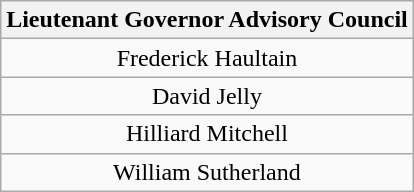<table class="wikitable" align=right>
<tr>
<th>Lieutenant Governor Advisory Council</th>
</tr>
<tr>
<td align=center>Frederick Haultain</td>
</tr>
<tr>
<td align=center>David Jelly</td>
</tr>
<tr>
<td align=center>Hilliard Mitchell</td>
</tr>
<tr>
<td align=center>William Sutherland</td>
</tr>
</table>
